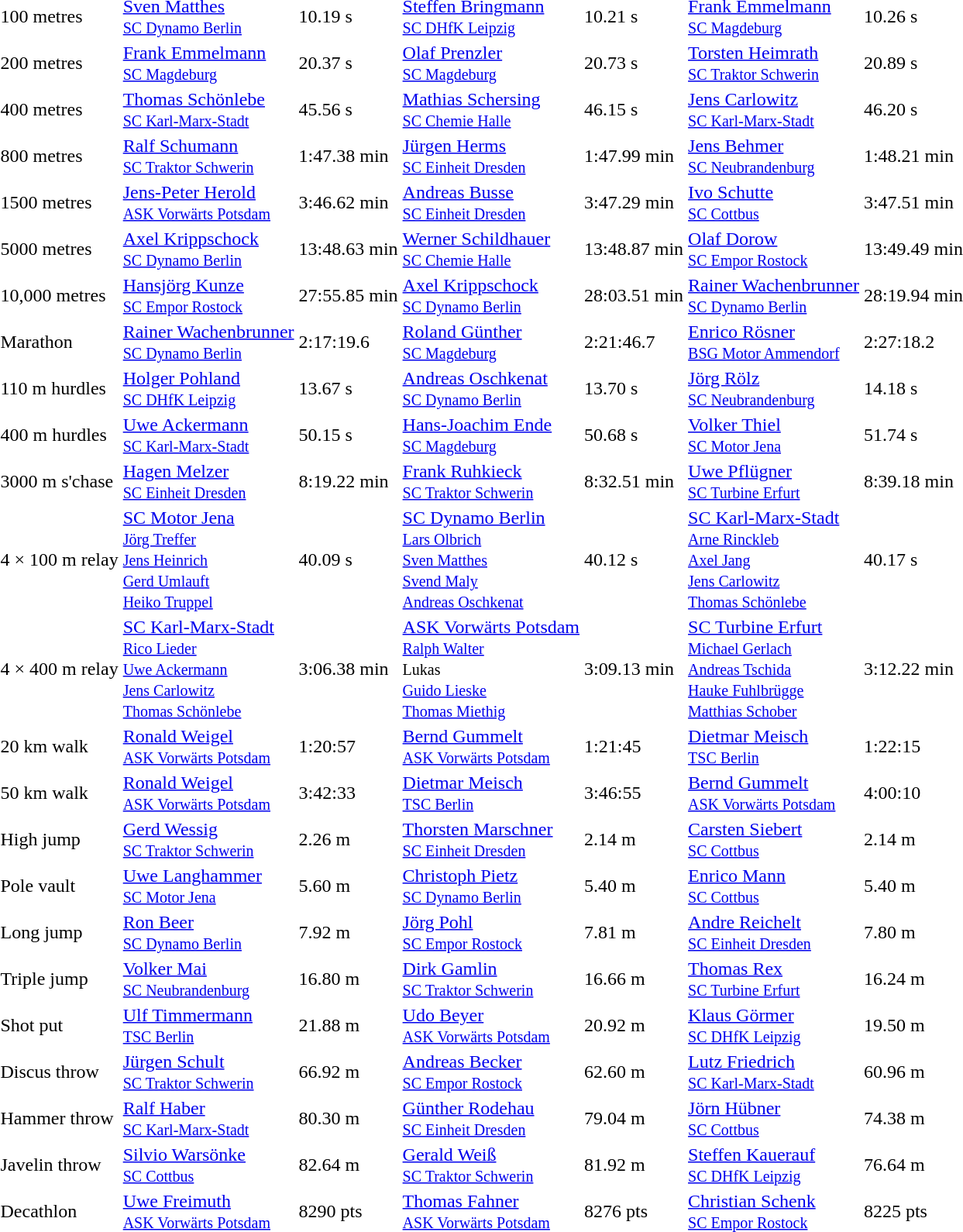<table>
<tr>
<td>100 metres</td>
<td><a href='#'>Sven Matthes</a><br><small><a href='#'>SC Dynamo Berlin</a></small></td>
<td>10.19 s</td>
<td><a href='#'>Steffen Bringmann</a><br><small><a href='#'>SC DHfK Leipzig</a></small></td>
<td>10.21 s</td>
<td><a href='#'>Frank Emmelmann</a><br><small><a href='#'>SC Magdeburg</a></small></td>
<td>10.26 s</td>
</tr>
<tr>
<td>200 metres</td>
<td><a href='#'>Frank Emmelmann</a><br><small><a href='#'>SC Magdeburg</a></small></td>
<td>20.37 s</td>
<td><a href='#'>Olaf Prenzler</a><br><small><a href='#'>SC Magdeburg</a></small></td>
<td>20.73 s</td>
<td><a href='#'>Torsten Heimrath</a><br><small><a href='#'>SC Traktor Schwerin</a></small></td>
<td>20.89 s</td>
</tr>
<tr>
<td>400 metres</td>
<td><a href='#'>Thomas Schönlebe</a><br><small><a href='#'>SC Karl-Marx-Stadt</a></small></td>
<td>45.56 s</td>
<td><a href='#'>Mathias Schersing</a><br><small><a href='#'>SC Chemie Halle</a></small></td>
<td>46.15 s</td>
<td><a href='#'>Jens Carlowitz</a><br><small><a href='#'>SC Karl-Marx-Stadt</a></small></td>
<td>46.20 s</td>
</tr>
<tr>
<td>800 metres</td>
<td><a href='#'>Ralf Schumann</a><br><small><a href='#'>SC Traktor Schwerin</a></small></td>
<td>1:47.38 min</td>
<td><a href='#'>Jürgen Herms</a><br><small><a href='#'>SC Einheit Dresden</a></small></td>
<td>1:47.99 min</td>
<td><a href='#'>Jens Behmer</a><br><small><a href='#'>SC Neubrandenburg</a></small></td>
<td>1:48.21 min</td>
</tr>
<tr>
<td>1500 metres</td>
<td><a href='#'>Jens-Peter Herold</a><br><small><a href='#'>ASK Vorwärts Potsdam</a></small></td>
<td>3:46.62 min</td>
<td><a href='#'>Andreas Busse</a><br><small><a href='#'>SC Einheit Dresden</a></small></td>
<td>3:47.29 min</td>
<td><a href='#'>Ivo Schutte</a><br><small><a href='#'>SC Cottbus</a></small></td>
<td>3:47.51 min</td>
</tr>
<tr>
<td>5000 metres</td>
<td><a href='#'>Axel Krippschock</a><br><small><a href='#'>SC Dynamo Berlin</a></small></td>
<td>13:48.63 min</td>
<td><a href='#'>Werner Schildhauer</a><br><small><a href='#'>SC Chemie Halle</a></small></td>
<td>13:48.87 min</td>
<td><a href='#'>Olaf Dorow</a><br><small><a href='#'>SC Empor Rostock</a></small></td>
<td>13:49.49 min</td>
</tr>
<tr>
<td>10,000 metres</td>
<td><a href='#'>Hansjörg Kunze</a><br><small><a href='#'>SC Empor Rostock</a></small></td>
<td>27:55.85 min</td>
<td><a href='#'>Axel Krippschock</a><br><small><a href='#'>SC Dynamo Berlin</a></small></td>
<td>28:03.51 min</td>
<td><a href='#'>Rainer Wachenbrunner</a><br><small><a href='#'>SC Dynamo Berlin</a></small></td>
<td>28:19.94 min</td>
</tr>
<tr>
<td>Marathon</td>
<td><a href='#'>Rainer Wachenbrunner</a><br><small><a href='#'>SC Dynamo Berlin</a></small></td>
<td>2:17:19.6</td>
<td><a href='#'>Roland Günther</a><br><small><a href='#'>SC Magdeburg</a></small></td>
<td>2:21:46.7</td>
<td><a href='#'>Enrico Rösner</a><br><small><a href='#'>BSG Motor Ammendorf</a></small></td>
<td>2:27:18.2</td>
</tr>
<tr>
<td>110 m hurdles</td>
<td><a href='#'>Holger Pohland</a><br><small><a href='#'>SC DHfK Leipzig</a></small></td>
<td>13.67 s</td>
<td><a href='#'>Andreas Oschkenat</a><br><small><a href='#'>SC Dynamo Berlin</a></small></td>
<td>13.70 s</td>
<td><a href='#'>Jörg Rölz</a><br><small><a href='#'>SC Neubrandenburg</a></small></td>
<td>14.18 s</td>
</tr>
<tr>
<td>400 m hurdles</td>
<td><a href='#'>Uwe Ackermann</a><br><small><a href='#'>SC Karl-Marx-Stadt</a></small></td>
<td>50.15 s</td>
<td><a href='#'>Hans-Joachim Ende</a><br><small><a href='#'>SC Magdeburg</a></small></td>
<td>50.68 s</td>
<td><a href='#'>Volker Thiel</a><br><small><a href='#'>SC Motor Jena</a></small></td>
<td>51.74 s</td>
</tr>
<tr>
<td>3000 m s'chase</td>
<td><a href='#'>Hagen Melzer</a><br><small><a href='#'>SC Einheit Dresden</a></small></td>
<td>8:19.22 min</td>
<td><a href='#'>Frank Ruhkieck</a><br><small><a href='#'>SC Traktor Schwerin</a></small></td>
<td>8:32.51 min</td>
<td><a href='#'>Uwe Pflügner</a><br><small><a href='#'>SC Turbine Erfurt</a></small></td>
<td>8:39.18 min</td>
</tr>
<tr>
<td>4 × 100 m relay</td>
<td><a href='#'>SC Motor Jena</a><br><small><a href='#'>Jörg Treffer</a><br><a href='#'>Jens Heinrich</a><br><a href='#'>Gerd Umlauft</a><br><a href='#'>Heiko Truppel</a></small></td>
<td>40.09 s</td>
<td><a href='#'>SC Dynamo Berlin</a><br><small><a href='#'>Lars Olbrich</a><br><a href='#'>Sven Matthes</a><br><a href='#'>Svend Maly</a><br><a href='#'>Andreas Oschkenat</a></small></td>
<td>40.12 s</td>
<td><a href='#'>SC Karl-Marx-Stadt</a><br><small><a href='#'>Arne Rinckleb</a><br><a href='#'>Axel Jang</a><br><a href='#'>Jens Carlowitz</a><br><a href='#'>Thomas Schönlebe</a></small></td>
<td>40.17 s</td>
</tr>
<tr>
<td>4 × 400 m relay</td>
<td><a href='#'>SC Karl-Marx-Stadt</a><br><small><a href='#'>Rico Lieder</a><br><a href='#'>Uwe Ackermann</a><br><a href='#'>Jens Carlowitz</a><br><a href='#'>Thomas Schönlebe</a></small></td>
<td>3:06.38 min</td>
<td><a href='#'>ASK Vorwärts Potsdam</a><br><small><a href='#'>Ralph Walter</a><br>Lukas<br><a href='#'>Guido Lieske</a><br><a href='#'>Thomas Miethig</a></small></td>
<td>3:09.13 min</td>
<td><a href='#'>SC Turbine Erfurt</a><br><small><a href='#'>Michael Gerlach</a><br><a href='#'>Andreas Tschida</a><br><a href='#'>Hauke Fuhlbrügge</a><br><a href='#'>Matthias Schober</a></small></td>
<td>3:12.22 min</td>
</tr>
<tr>
<td>20 km walk</td>
<td><a href='#'>Ronald Weigel</a><br><small><a href='#'>ASK Vorwärts Potsdam</a></small></td>
<td>1:20:57</td>
<td><a href='#'>Bernd Gummelt</a><br><small><a href='#'>ASK Vorwärts Potsdam</a></small></td>
<td>1:21:45</td>
<td><a href='#'>Dietmar Meisch</a><br><small><a href='#'>TSC Berlin</a></small></td>
<td>1:22:15</td>
</tr>
<tr>
<td>50 km walk</td>
<td><a href='#'>Ronald Weigel</a><br><small><a href='#'>ASK Vorwärts Potsdam</a></small></td>
<td>3:42:33</td>
<td><a href='#'>Dietmar Meisch</a><br><small><a href='#'>TSC Berlin</a></small></td>
<td>3:46:55</td>
<td><a href='#'>Bernd Gummelt</a><br><small><a href='#'>ASK Vorwärts Potsdam</a></small></td>
<td>4:00:10</td>
</tr>
<tr>
<td>High jump</td>
<td><a href='#'>Gerd Wessig</a><br><small><a href='#'>SC Traktor Schwerin</a></small></td>
<td>2.26 m</td>
<td><a href='#'>Thorsten Marschner</a><br><small><a href='#'>SC Einheit Dresden</a></small></td>
<td>2.14 m</td>
<td><a href='#'>Carsten Siebert</a><br><small><a href='#'>SC Cottbus</a></small></td>
<td>2.14 m</td>
</tr>
<tr>
<td>Pole vault</td>
<td><a href='#'>Uwe Langhammer</a><br><small><a href='#'>SC Motor Jena</a></small></td>
<td>5.60 m</td>
<td><a href='#'>Christoph Pietz</a><br><small><a href='#'>SC Dynamo Berlin</a></small></td>
<td>5.40 m</td>
<td><a href='#'>Enrico Mann</a><br><small><a href='#'>SC Cottbus</a></small></td>
<td>5.40 m</td>
</tr>
<tr>
<td>Long jump</td>
<td><a href='#'>Ron Beer</a><br><small><a href='#'>SC Dynamo Berlin</a></small></td>
<td>7.92 m</td>
<td><a href='#'>Jörg Pohl</a><br><small><a href='#'>SC Empor Rostock</a></small></td>
<td>7.81 m</td>
<td><a href='#'>Andre Reichelt</a><br><small><a href='#'>SC Einheit Dresden</a></small></td>
<td>7.80 m</td>
</tr>
<tr>
<td>Triple jump</td>
<td><a href='#'>Volker Mai</a><br><small><a href='#'>SC Neubrandenburg</a></small></td>
<td>16.80 m</td>
<td><a href='#'>Dirk Gamlin</a><br><small><a href='#'>SC Traktor Schwerin</a></small></td>
<td>16.66 m</td>
<td><a href='#'>Thomas Rex</a><br><small><a href='#'>SC Turbine Erfurt</a></small></td>
<td>16.24 m</td>
</tr>
<tr>
<td>Shot put</td>
<td><a href='#'>Ulf Timmermann</a><br><small><a href='#'>TSC Berlin</a></small></td>
<td>21.88 m</td>
<td><a href='#'>Udo Beyer</a><br><small><a href='#'>ASK Vorwärts Potsdam</a></small></td>
<td>20.92 m</td>
<td><a href='#'>Klaus Görmer</a><br><small><a href='#'>SC DHfK Leipzig</a></small></td>
<td>19.50 m</td>
</tr>
<tr>
<td>Discus throw</td>
<td><a href='#'>Jürgen Schult</a><br><small><a href='#'>SC Traktor Schwerin</a></small></td>
<td>66.92 m</td>
<td><a href='#'>Andreas Becker</a><br><small><a href='#'>SC Empor Rostock</a></small></td>
<td>62.60 m</td>
<td><a href='#'>Lutz Friedrich</a><br><small><a href='#'>SC Karl-Marx-Stadt</a></small></td>
<td>60.96 m</td>
</tr>
<tr>
<td>Hammer throw</td>
<td><a href='#'>Ralf Haber</a><br><small><a href='#'>SC Karl-Marx-Stadt</a></small></td>
<td>80.30 m</td>
<td><a href='#'>Günther Rodehau</a><br><small><a href='#'>SC Einheit Dresden</a></small></td>
<td>79.04 m</td>
<td><a href='#'>Jörn Hübner</a><br><small><a href='#'>SC Cottbus</a></small></td>
<td>74.38 m</td>
</tr>
<tr>
<td>Javelin throw</td>
<td><a href='#'>Silvio Warsönke</a><br><small><a href='#'>SC Cottbus</a></small></td>
<td>82.64 m</td>
<td><a href='#'>Gerald Weiß</a><br><small><a href='#'>SC Traktor Schwerin</a></small></td>
<td>81.92 m</td>
<td><a href='#'>Steffen Kauerauf</a><br><small><a href='#'>SC DHfK Leipzig</a></small></td>
<td>76.64 m</td>
</tr>
<tr>
<td>Decathlon</td>
<td><a href='#'>Uwe Freimuth</a><br><small><a href='#'>ASK Vorwärts Potsdam</a></small></td>
<td>8290 pts</td>
<td><a href='#'>Thomas Fahner</a><br><small><a href='#'>ASK Vorwärts Potsdam</a></small></td>
<td>8276 pts</td>
<td><a href='#'>Christian Schenk</a><br><small><a href='#'>SC Empor Rostock</a></small></td>
<td>8225 pts</td>
</tr>
</table>
